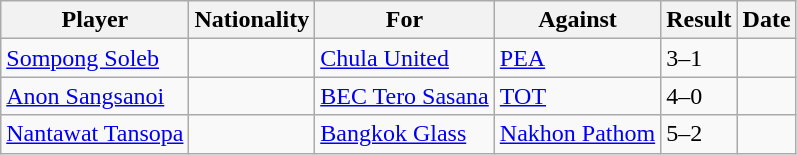<table class="wikitable sortable">
<tr>
<th>Player</th>
<th>Nationality</th>
<th>For</th>
<th>Against</th>
<th align=center>Result</th>
<th>Date</th>
</tr>
<tr>
<td><a href='#'>Sompong Soleb</a></td>
<td></td>
<td><a href='#'>Chula United</a></td>
<td><a href='#'>PEA</a></td>
<td>3–1</td>
<td></td>
</tr>
<tr>
<td><a href='#'>Anon Sangsanoi</a></td>
<td></td>
<td><a href='#'>BEC Tero Sasana</a></td>
<td><a href='#'>TOT</a></td>
<td>4–0</td>
<td></td>
</tr>
<tr>
<td><a href='#'>Nantawat Tansopa</a></td>
<td></td>
<td><a href='#'>Bangkok Glass</a></td>
<td><a href='#'>Nakhon Pathom</a></td>
<td>5–2</td>
<td></td>
</tr>
</table>
